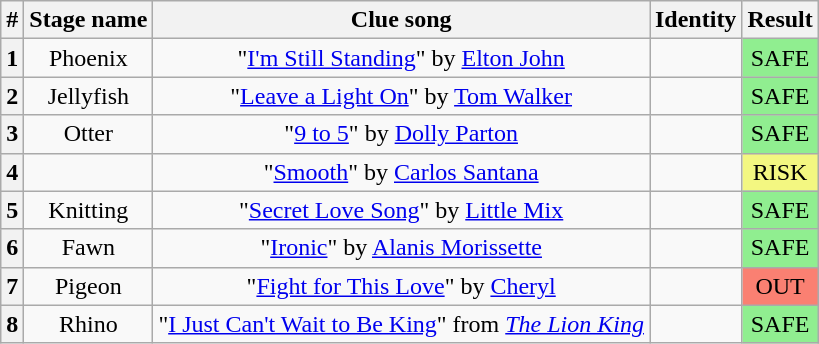<table class="wikitable plainrowheaders" style="text-align: center;">
<tr>
<th>#</th>
<th>Stage name</th>
<th>Clue song</th>
<th>Identity</th>
<th>Result</th>
</tr>
<tr>
<th>1</th>
<td>Phoenix</td>
<td>"<a href='#'>I'm Still Standing</a>" by <a href='#'>Elton John</a></td>
<td></td>
<td bgcolor="lightgreen">SAFE</td>
</tr>
<tr>
<th>2</th>
<td>Jellyfish</td>
<td>"<a href='#'>Leave a Light On</a>" by <a href='#'>Tom Walker</a></td>
<td></td>
<td bgcolor="lightgreen">SAFE</td>
</tr>
<tr>
<th>3</th>
<td>Otter</td>
<td>"<a href='#'>9 to 5</a>" by <a href='#'>Dolly Parton</a></td>
<td></td>
<td bgcolor="lightgreen">SAFE</td>
</tr>
<tr>
<th>4</th>
<td></td>
<td>"<a href='#'>Smooth</a>" by <a href='#'>Carlos Santana</a></td>
<td></td>
<td bgcolor="#F3F781">RISK</td>
</tr>
<tr>
<th>5</th>
<td>Knitting</td>
<td>"<a href='#'>Secret Love Song</a>" by <a href='#'>Little Mix</a></td>
<td></td>
<td bgcolor="lightgreen">SAFE</td>
</tr>
<tr>
<th>6</th>
<td>Fawn</td>
<td>"<a href='#'>Ironic</a>" by <a href='#'>Alanis Morissette</a></td>
<td></td>
<td bgcolor="lightgreen">SAFE</td>
</tr>
<tr>
<th>7</th>
<td>Pigeon</td>
<td>"<a href='#'>Fight for This Love</a>" by <a href='#'>Cheryl</a></td>
<td></td>
<td bgcolor="salmon">OUT</td>
</tr>
<tr>
<th>8</th>
<td>Rhino</td>
<td>"<a href='#'>I Just Can't Wait to Be King</a>" from <em><a href='#'>The Lion King</a></em></td>
<td></td>
<td bgcolor="lightgreen">SAFE</td>
</tr>
</table>
